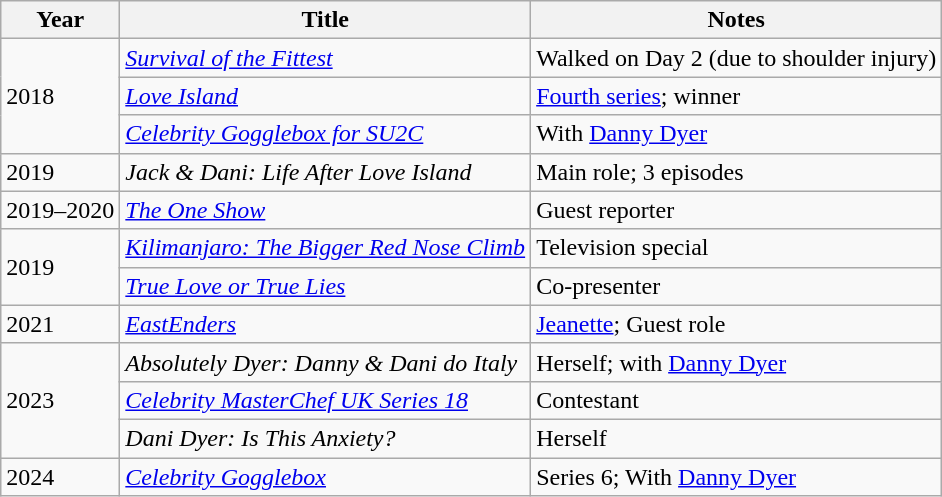<table class="wikitable">
<tr>
<th>Year</th>
<th>Title</th>
<th>Notes</th>
</tr>
<tr>
<td rowspan="3">2018</td>
<td><em><a href='#'>Survival of the Fittest</a></em></td>
<td>Walked on Day 2 (due to shoulder injury)</td>
</tr>
<tr>
<td><em><a href='#'>Love Island</a></em></td>
<td><a href='#'>Fourth series</a>; winner</td>
</tr>
<tr>
<td><em><a href='#'>Celebrity Gogglebox for SU2C</a></em></td>
<td>With <a href='#'>Danny Dyer</a></td>
</tr>
<tr>
<td>2019</td>
<td><em>Jack & Dani: Life After Love Island</em></td>
<td>Main role; 3 episodes</td>
</tr>
<tr>
<td>2019–2020</td>
<td><em><a href='#'>The One Show</a></em></td>
<td>Guest reporter</td>
</tr>
<tr>
<td rowspan="2">2019</td>
<td><em><a href='#'>Kilimanjaro: The Bigger Red Nose Climb</a></em></td>
<td>Television special</td>
</tr>
<tr>
<td><em><a href='#'>True Love or True Lies</a></em></td>
<td>Co-presenter</td>
</tr>
<tr>
<td>2021</td>
<td><em><a href='#'>EastEnders</a></em></td>
<td><a href='#'>Jeanette</a>; Guest role</td>
</tr>
<tr>
<td rowspan="3">2023</td>
<td><em>Absolutely Dyer: Danny & Dani do Italy</em></td>
<td>Herself; with <a href='#'>Danny Dyer</a></td>
</tr>
<tr>
<td><em><a href='#'>Celebrity MasterChef UK Series 18</a></em></td>
<td>Contestant</td>
</tr>
<tr>
<td><em>Dani Dyer: Is This Anxiety?</em></td>
<td>Herself</td>
</tr>
<tr>
<td>2024</td>
<td><em><a href='#'>Celebrity Gogglebox</a></em></td>
<td>Series 6; With <a href='#'>Danny Dyer</a></td>
</tr>
</table>
